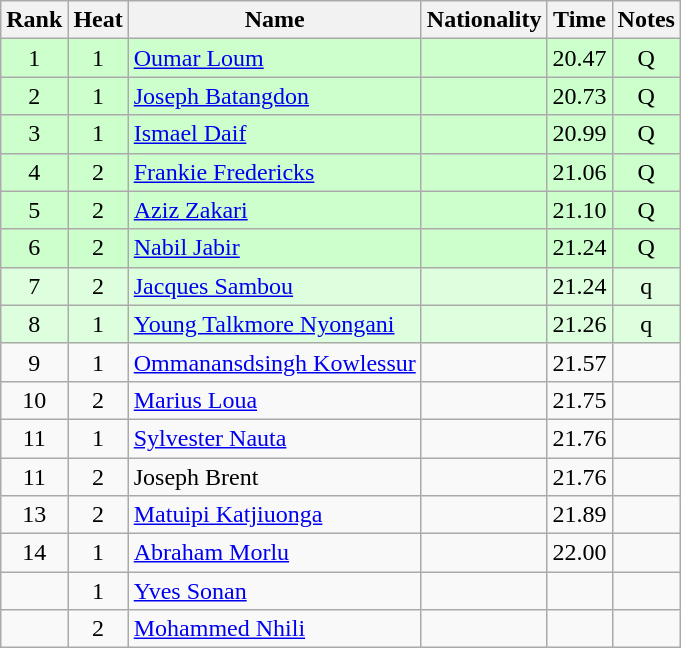<table class="wikitable sortable" style="text-align:center">
<tr>
<th>Rank</th>
<th>Heat</th>
<th>Name</th>
<th>Nationality</th>
<th>Time</th>
<th>Notes</th>
</tr>
<tr bgcolor=ccffcc>
<td>1</td>
<td>1</td>
<td align=left><a href='#'>Oumar Loum</a></td>
<td align=left></td>
<td>20.47</td>
<td>Q</td>
</tr>
<tr bgcolor=ccffcc>
<td>2</td>
<td>1</td>
<td align=left><a href='#'>Joseph Batangdon</a></td>
<td align=left></td>
<td>20.73</td>
<td>Q</td>
</tr>
<tr bgcolor=ccffcc>
<td>3</td>
<td>1</td>
<td align=left><a href='#'>Ismael Daif</a></td>
<td align=left></td>
<td>20.99</td>
<td>Q</td>
</tr>
<tr bgcolor=ccffcc>
<td>4</td>
<td>2</td>
<td align=left><a href='#'>Frankie Fredericks</a></td>
<td align=left></td>
<td>21.06</td>
<td>Q</td>
</tr>
<tr bgcolor=ccffcc>
<td>5</td>
<td>2</td>
<td align=left><a href='#'>Aziz Zakari</a></td>
<td align=left></td>
<td>21.10</td>
<td>Q</td>
</tr>
<tr bgcolor=ccffcc>
<td>6</td>
<td>2</td>
<td align=left><a href='#'>Nabil Jabir</a></td>
<td align=left></td>
<td>21.24</td>
<td>Q</td>
</tr>
<tr bgcolor=ddffdd>
<td>7</td>
<td>2</td>
<td align=left><a href='#'>Jacques Sambou</a></td>
<td align=left></td>
<td>21.24</td>
<td>q</td>
</tr>
<tr bgcolor=ddffdd>
<td>8</td>
<td>1</td>
<td align=left><a href='#'>Young Talkmore Nyongani</a></td>
<td align=left></td>
<td>21.26</td>
<td>q</td>
</tr>
<tr>
<td>9</td>
<td>1</td>
<td align=left><a href='#'>Ommanansdsingh Kowlessur</a></td>
<td align=left></td>
<td>21.57</td>
<td></td>
</tr>
<tr>
<td>10</td>
<td>2</td>
<td align=left><a href='#'>Marius Loua</a></td>
<td align=left></td>
<td>21.75</td>
<td></td>
</tr>
<tr>
<td>11</td>
<td>1</td>
<td align=left><a href='#'>Sylvester Nauta</a></td>
<td align=left></td>
<td>21.76</td>
<td></td>
</tr>
<tr>
<td>11</td>
<td>2</td>
<td align=left>Joseph Brent</td>
<td align=left></td>
<td>21.76</td>
<td></td>
</tr>
<tr>
<td>13</td>
<td>2</td>
<td align=left><a href='#'>Matuipi Katjiuonga</a></td>
<td align=left></td>
<td>21.89</td>
<td></td>
</tr>
<tr>
<td>14</td>
<td>1</td>
<td align=left><a href='#'>Abraham Morlu</a></td>
<td align=left></td>
<td>22.00</td>
<td></td>
</tr>
<tr>
<td></td>
<td>1</td>
<td align=left><a href='#'>Yves Sonan</a></td>
<td align=left></td>
<td></td>
<td></td>
</tr>
<tr>
<td></td>
<td>2</td>
<td align=left><a href='#'>Mohammed Nhili</a></td>
<td align=left></td>
<td></td>
<td></td>
</tr>
</table>
